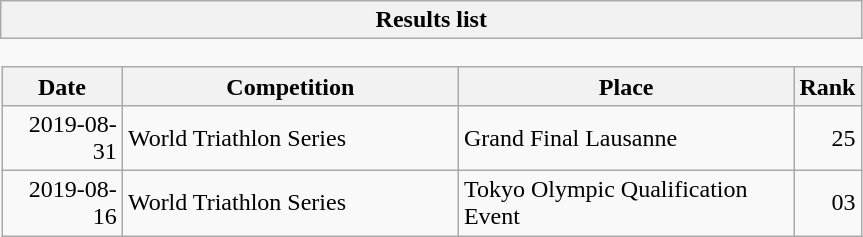<table class="wikitable collapsible collapsed" style="border:none; width:575px;">
<tr>
<th>Results list</th>
</tr>
<tr>
<td style="padding:0; border:none;"><br><table class="wikitable sortable" style="margin:0; width:100%;">
<tr>
<th style="width: 6em;">Date</th>
<th style="width:300px">Competition</th>
<th style="width:300px">Place</th>
<th>Rank</th>
</tr>
<tr>
<td style="text-align:right">2019-08-31</td>
<td>World Triathlon Series</td>
<td>Grand Final Lausanne</td>
<td style="text-align:right">25</td>
</tr>
<tr>
<td style="text-align:right">2019-08-16</td>
<td>World Triathlon Series</td>
<td>Tokyo Olympic Qualification Event</td>
<td style="text-align:right">03</td>
</tr>
</table>
</td>
</tr>
</table>
